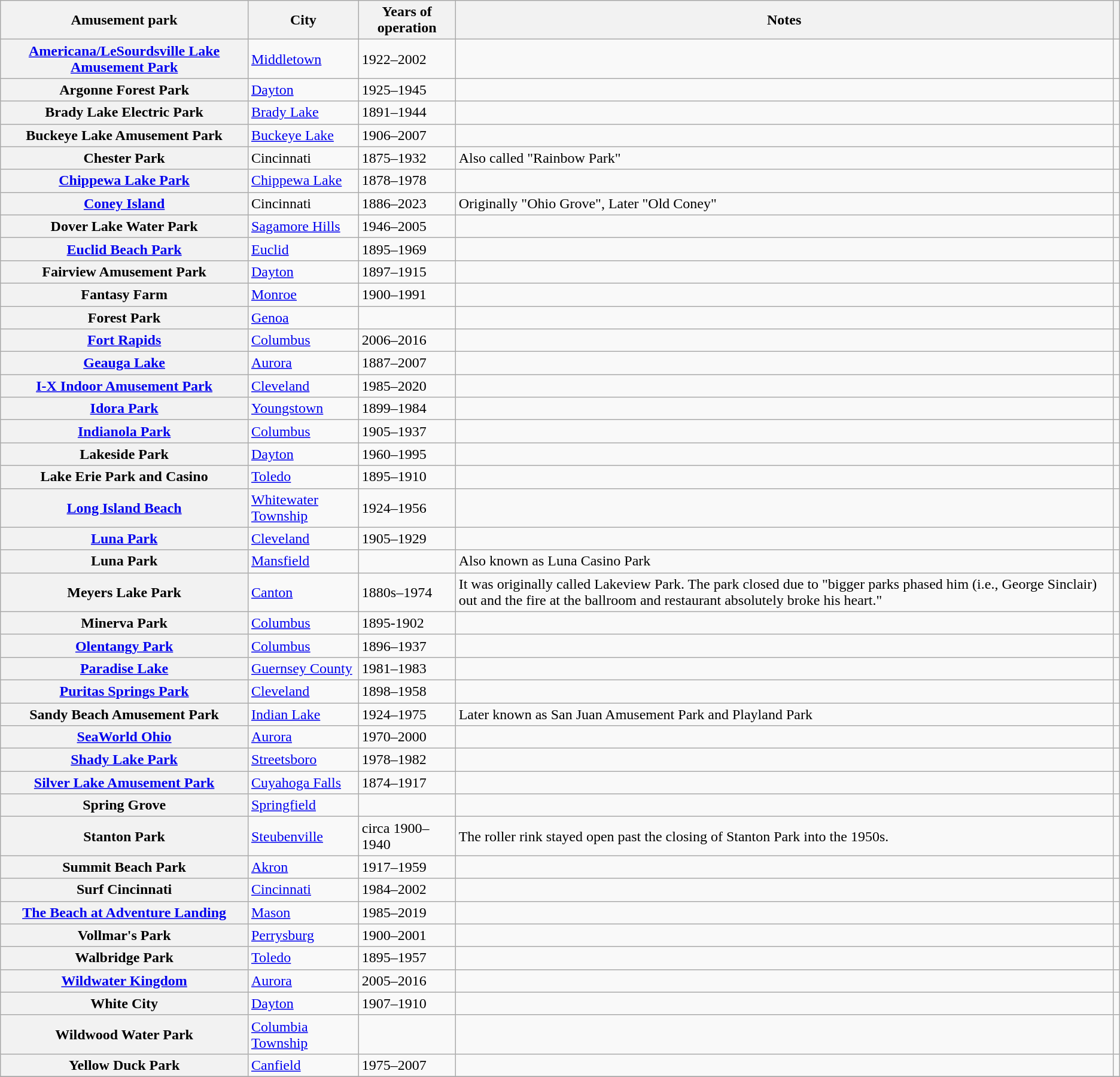<table class="wikitable plainrowheaders sortable">
<tr>
<th scope="col">Amusement park</th>
<th scope="col">City</th>
<th scope="col">Years of operation</th>
<th scope="col" class="unsortable">Notes</th>
<th scope="col" class="unsortable"></th>
</tr>
<tr>
<th scope="row"><a href='#'>Americana/LeSourdsville Lake Amusement Park</a></th>
<td><a href='#'>Middletown</a></td>
<td>1922–2002</td>
<td></td>
<td style="text-align:center;"></td>
</tr>
<tr>
<th scope="row">Argonne Forest Park</th>
<td><a href='#'>Dayton</a></td>
<td>1925–1945</td>
<td></td>
<td style="text-align:center;"></td>
</tr>
<tr>
<th scope="row">Brady Lake Electric Park</th>
<td><a href='#'>Brady Lake</a></td>
<td>1891–1944</td>
<td></td>
<td style="text-align:center;"></td>
</tr>
<tr>
<th scope="row">Buckeye Lake Amusement Park</th>
<td><a href='#'>Buckeye Lake</a></td>
<td>1906–2007</td>
<td></td>
<td style="text-align:center;"></td>
</tr>
<tr>
<th scope="row">Chester Park</th>
<td>Cincinnati</td>
<td>1875–1932</td>
<td>Also called "Rainbow Park"</td>
<td></td>
</tr>
<tr>
<th scope="row"><a href='#'>Chippewa Lake Park</a></th>
<td><a href='#'>Chippewa Lake</a></td>
<td>1878–1978</td>
<td></td>
<td style="text-align:center;"></td>
</tr>
<tr>
<th scope="row"><a href='#'>Coney Island</a></th>
<td>Cincinnati</td>
<td>1886–2023</td>
<td>Originally "Ohio Grove", Later "Old Coney"</td>
<td></td>
</tr>
<tr>
<th scope="row">Dover Lake Water Park</th>
<td><a href='#'>Sagamore Hills</a></td>
<td>1946–2005</td>
<td></td>
<td style="text-align:center;"></td>
</tr>
<tr>
<th scope="row"><a href='#'>Euclid Beach Park</a></th>
<td><a href='#'>Euclid</a></td>
<td>1895–1969</td>
<td></td>
<td style="text-align:center;"></td>
</tr>
<tr>
<th scope="row">Fairview Amusement Park</th>
<td><a href='#'>Dayton</a></td>
<td>1897–1915</td>
<td></td>
<td style="text-align:center;"></td>
</tr>
<tr>
<th scope="row">Fantasy Farm</th>
<td><a href='#'>Monroe</a></td>
<td>1900–1991</td>
<td></td>
<td style="text-align:center;"></td>
</tr>
<tr>
<th scope="row">Forest Park</th>
<td><a href='#'>Genoa</a></td>
<td></td>
<td style="text-align:center;"></td>
</tr>
<tr>
<th scope="row"><a href='#'>Fort Rapids</a></th>
<td><a href='#'>Columbus</a></td>
<td>2006–2016</td>
<td></td>
<td style="text-align:center;"></td>
</tr>
<tr>
<th scope="row"><a href='#'>Geauga Lake</a></th>
<td><a href='#'>Aurora</a></td>
<td>1887–2007</td>
<td></td>
<td style="text-align:center;"></td>
</tr>
<tr>
<th scope="row"><a href='#'>I-X Indoor Amusement Park</a></th>
<td><a href='#'>Cleveland</a></td>
<td>1985–2020</td>
<td></td>
<td style="text-align:center;"></td>
</tr>
<tr>
<th scope="row"><a href='#'>Idora Park</a></th>
<td><a href='#'>Youngstown</a></td>
<td>1899–1984</td>
<td></td>
<td style="text-align:center;"></td>
</tr>
<tr>
<th scope="row"><a href='#'>Indianola Park</a></th>
<td><a href='#'>Columbus</a></td>
<td>1905–1937</td>
<td></td>
<td style="text-align:center;"></td>
</tr>
<tr>
<th scope="row">Lakeside Park</th>
<td><a href='#'>Dayton</a></td>
<td>1960–1995</td>
<td></td>
<td style="text-align:center;"></td>
</tr>
<tr>
<th scope="row">Lake Erie Park and Casino</th>
<td><a href='#'>Toledo</a></td>
<td>1895–1910</td>
<td></td>
<td style="text-align:center;"></td>
</tr>
<tr>
<th scope="row"><a href='#'>Long Island Beach</a></th>
<td><a href='#'>Whitewater Township</a></td>
<td>1924–1956</td>
<td></td>
<td style="text-align:center;"></td>
</tr>
<tr>
<th scope="row"><a href='#'>Luna Park</a></th>
<td><a href='#'>Cleveland</a></td>
<td>1905–1929</td>
<td></td>
<td style="text-align:center;"></td>
</tr>
<tr>
<th scope="row">Luna Park</th>
<td><a href='#'>Mansfield</a></td>
<td></td>
<td>Also known as Luna Casino Park</td>
<td style="text-align:center;"></td>
</tr>
<tr>
<th scope="row">Meyers Lake Park</th>
<td><a href='#'>Canton</a></td>
<td>1880s–1974</td>
<td>It was originally called Lakeview Park. The park closed due to "bigger parks phased him (i.e., George Sinclair) out and the fire at the ballroom and restaurant absolutely broke his heart."</td>
<td style="text-align:center;"></td>
</tr>
<tr>
<th scope="row">Minerva Park</th>
<td><a href='#'>Columbus</a></td>
<td>1895-1902</td>
<td></td>
<td style="text-align:center;"></td>
</tr>
<tr>
<th scope="row"><a href='#'>Olentangy Park</a></th>
<td><a href='#'>Columbus</a></td>
<td>1896–1937</td>
<td></td>
<td style="text-align:center;"></td>
</tr>
<tr>
<th scope="row"><a href='#'>Paradise Lake</a></th>
<td><a href='#'>Guernsey County</a></td>
<td>1981–1983</td>
<td></td>
<td style="text-align:center;"></td>
</tr>
<tr>
<th scope="row"><a href='#'>Puritas Springs Park</a></th>
<td><a href='#'>Cleveland</a></td>
<td>1898–1958</td>
<td></td>
<td style="text-align:center;"></td>
</tr>
<tr>
<th scope="row">Sandy Beach Amusement Park</th>
<td><a href='#'>Indian Lake</a></td>
<td>1924–1975</td>
<td>Later known as San Juan Amusement Park and Playland Park</td>
<td style="text-align:center;"></td>
</tr>
<tr>
<th scope="row"><a href='#'>SeaWorld Ohio</a></th>
<td><a href='#'>Aurora</a></td>
<td>1970–2000</td>
<td></td>
<td style="text-align:center;"></td>
</tr>
<tr>
<th scope="row"><a href='#'>Shady Lake Park</a></th>
<td><a href='#'>Streetsboro</a></td>
<td>1978–1982</td>
<td></td>
<td style="text-align:center;"></td>
</tr>
<tr>
<th scope="row"><a href='#'>Silver Lake Amusement Park</a></th>
<td><a href='#'>Cuyahoga Falls</a></td>
<td>1874–1917</td>
<td></td>
<td style="text-align:center;"></td>
</tr>
<tr>
<th scope="row">Spring Grove</th>
<td><a href='#'>Springfield</a></td>
<td></td>
<td></td>
<td style="text-align:center;"></td>
</tr>
<tr>
<th scope="row">Stanton Park</th>
<td><a href='#'>Steubenville</a></td>
<td>circa 1900–1940</td>
<td>The roller rink stayed open past the closing of Stanton Park into the 1950s.</td>
<td style="text-align:center;"></td>
</tr>
<tr>
<th scope="row">Summit Beach Park</th>
<td><a href='#'>Akron</a></td>
<td>1917–1959</td>
<td></td>
<td style="text-align:center;"></td>
</tr>
<tr>
<th scope="row">Surf Cincinnati</th>
<td><a href='#'>Cincinnati</a></td>
<td>1984–2002</td>
<td></td>
<td style="text-align:center;"></td>
</tr>
<tr>
<th scope="row"><a href='#'>The Beach at Adventure Landing</a></th>
<td><a href='#'>Mason</a></td>
<td>1985–2019</td>
<td></td>
<td style="text-align:center;"></td>
</tr>
<tr>
<th scope="row">Vollmar's Park</th>
<td><a href='#'>Perrysburg</a></td>
<td>1900–2001</td>
<td></td>
<td style="text-align:center;"></td>
</tr>
<tr>
<th scope="row">Walbridge Park</th>
<td><a href='#'>Toledo</a></td>
<td>1895–1957</td>
<td></td>
<td style="text-align:center;"></td>
</tr>
<tr>
<th scope="row"><a href='#'>Wildwater Kingdom</a></th>
<td><a href='#'>Aurora</a></td>
<td>2005–2016</td>
<td></td>
<td style="text-align:center;"></td>
</tr>
<tr>
<th scope="row">White City</th>
<td><a href='#'>Dayton</a></td>
<td>1907–1910</td>
<td></td>
<td style="text-align:center;"></td>
</tr>
<tr>
<th scope="row">Wildwood Water Park</th>
<td><a href='#'>Columbia Township</a></td>
<td></td>
<td></td>
<td style="text-align:center;"></td>
</tr>
<tr>
<th scope="row">Yellow Duck Park</th>
<td><a href='#'>Canfield</a></td>
<td>1975–2007</td>
<td></td>
<td style="text-align:center;"></td>
</tr>
<tr>
</tr>
</table>
